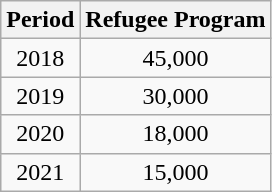<table class="wikitable" style="text-align:center">
<tr>
<th>Period</th>
<th>Refugee Program  </th>
</tr>
<tr>
<td>2018</td>
<td>45,000</td>
</tr>
<tr>
<td>2019</td>
<td>30,000</td>
</tr>
<tr>
<td>2020</td>
<td>18,000</td>
</tr>
<tr>
<td>2021</td>
<td>15,000</td>
</tr>
</table>
